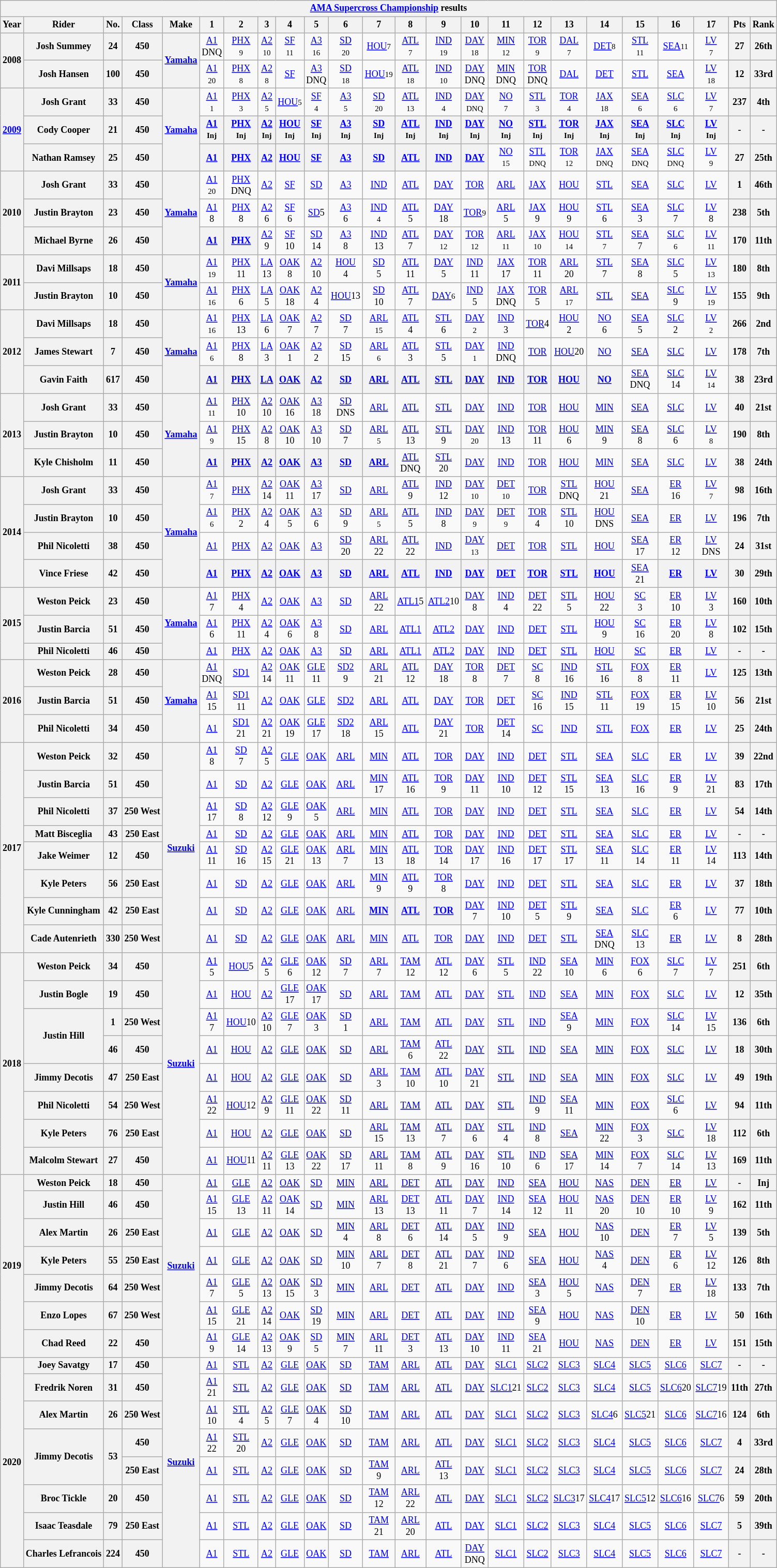<table class="wikitable mw-collapsible mw-collapsed" style="text-align:center; font-size:75%">
<tr>
<th colspan="33"><a href='#'>AMA Supercross Championship</a> results</th>
</tr>
<tr>
<th>Year</th>
<th>Rider</th>
<th>No.</th>
<th>Class</th>
<th>Make</th>
<th>1</th>
<th>2</th>
<th>3</th>
<th>4</th>
<th>5</th>
<th>6</th>
<th>7</th>
<th>8</th>
<th>9</th>
<th>10</th>
<th>11</th>
<th>12</th>
<th>13</th>
<th>14</th>
<th>15</th>
<th>16</th>
<th>17</th>
<th>Pts</th>
<th>Rank</th>
</tr>
<tr>
<th rowspan="2">2008</th>
<th>Josh Summey</th>
<th>24</th>
<th>450</th>
<th rowspan="2"><a href='#'>Yamaha</a></th>
<td><a href='#'>A1</a><br><small></small>DNQ</td>
<td><a href='#'>PHX</a><br><small>9</small></td>
<td><a href='#'>A2</a><br><small>10</small></td>
<td><a href='#'>SF</a><br><small>11</small></td>
<td><a href='#'>A3</a><br><small>16</small></td>
<td><a href='#'>SD</a><br><small>20</small></td>
<td><a href='#'>HOU</a><small>7</small></td>
<td><a href='#'>ATL</a><br><small>7</small></td>
<td><a href='#'>IND</a><br><small>19</small></td>
<td><a href='#'>DAY</a><br><small>18</small></td>
<td><a href='#'>MIN</a><br><small>12</small></td>
<td><a href='#'>TOR</a><br><small>9</small></td>
<td><a href='#'>DAL</a><br><small>7</small></td>
<td><a href='#'>DET</a><small>8</small></td>
<td><a href='#'>STL</a><br><small>11</small></td>
<td><a href='#'>SEA</a><small>11</small></td>
<td><a href='#'>LV</a><br><small>7</small></td>
<th>27</th>
<th>26th</th>
</tr>
<tr>
<th>Josh Hansen</th>
<th>100</th>
<th>450</th>
<td><a href='#'>A1</a><br><small>20</small></td>
<td><a href='#'>PHX</a><br><small>8</small></td>
<td><a href='#'>A2</a><br><small>8</small></td>
<td><a href='#'>SF</a><br><small></small></td>
<td><a href='#'>A3</a><br><small></small>DNQ</td>
<td><a href='#'>SD</a><br><small>18</small></td>
<td><a href='#'>HOU</a><small>19</small></td>
<td><a href='#'>ATL</a><br><small>18</small></td>
<td><a href='#'>IND</a><br><small>10</small></td>
<td><a href='#'>DAY</a><br><small></small>DNQ</td>
<td><a href='#'>MIN</a><br><small></small>DNQ</td>
<td><a href='#'>TOR</a><br><small></small>DNQ</td>
<td><a href='#'>DAL</a><br><small></small></td>
<td><a href='#'>DET</a></td>
<td><a href='#'>STL</a><br><small></small></td>
<td><a href='#'>SEA</a><br><small></small></td>
<td><a href='#'>LV</a><br><small>18</small></td>
<th>12</th>
<th>33rd</th>
</tr>
<tr>
<th rowspan="3"><a href='#'>2009</a></th>
<th>Josh Grant</th>
<th rowspan=1>33</th>
<th>450</th>
<th rowspan="3"><a href='#'>Yamaha</a></th>
<td><a href='#'>A1</a><br><small>1</small></td>
<td><a href='#'>PHX</a><br><small>3</small></td>
<td><a href='#'>A2</a><br><small>5</small></td>
<td><a href='#'>HOU</a><small>5</small></td>
<td><a href='#'>SF</a><br><small>4</small></td>
<td><a href='#'>A3</a><br><small>5</small></td>
<td><a href='#'>SD</a><br><small>20</small></td>
<td><a href='#'>ATL</a><br><small>13</small></td>
<td><a href='#'>IND</a><br><small>4</small></td>
<td><a href='#'>DAY</a><br><small>DNQ</small></td>
<td><a href='#'>NO</a><br><small>7</small></td>
<td><a href='#'>STL</a><br><small>3</small></td>
<td><a href='#'>TOR</a><br><small>4</small></td>
<td><a href='#'>JAX</a><br><small>18</small></td>
<td><a href='#'>SEA</a><br><small>6</small></td>
<td><a href='#'>SLC</a><br><small>6</small></td>
<td><a href='#'>LV</a><br><small>7</small></td>
<th>237</th>
<th>4th</th>
</tr>
<tr>
<th>Cody Cooper</th>
<th>21</th>
<th>450</th>
<th><a href='#'>A1</a><br><small>Inj</small></th>
<th><a href='#'>PHX</a><br><small>Inj</small></th>
<th><a href='#'>A2</a><br><small>Inj</small></th>
<th><a href='#'>HOU</a><br><small>Inj</small></th>
<th><a href='#'>SF</a><br><small>Inj</small></th>
<th><a href='#'>A3</a><br><small>Inj</small></th>
<th><a href='#'>SD</a><br><small>Inj</small></th>
<th><a href='#'>ATL</a><br><small>Inj</small></th>
<th><a href='#'>IND</a><br><small>Inj</small></th>
<th><a href='#'>DAY</a><br><small>Inj</small></th>
<th><a href='#'>NO</a><br><small>Inj</small></th>
<th><a href='#'>STL</a><br><small>Inj</small></th>
<th><a href='#'>TOR</a><br><small>Inj</small></th>
<th><a href='#'>JAX</a><br><small>Inj</small></th>
<th><a href='#'>SEA</a><br><small>Inj</small></th>
<th><a href='#'>SLC</a><br><small>Inj</small></th>
<th><a href='#'>LV</a><br><small>Inj</small></th>
<th>-</th>
<th>-</th>
</tr>
<tr>
<th>Nathan Ramsey</th>
<th>25</th>
<th>450</th>
<th><a href='#'>A1</a><br></th>
<th><a href='#'>PHX</a><br></th>
<th><a href='#'>A2</a><br></th>
<th><a href='#'>HOU</a></th>
<th><a href='#'>SF</a><br></th>
<th><a href='#'>A3</a><br></th>
<th><a href='#'>SD</a><br></th>
<th><a href='#'>ATL</a><br></th>
<th><a href='#'>IND</a><br></th>
<th><a href='#'>DAY</a><br></th>
<td><a href='#'>NO</a><br><small>15</small></td>
<td><a href='#'>STL</a><br><small>DNQ</small></td>
<td><a href='#'>TOR</a><br><small>12</small></td>
<td><a href='#'>JAX</a><br><small>DNQ</small></td>
<td><a href='#'>SEA</a><br><small>DNQ</small></td>
<td><a href='#'>SLC</a><br><small>DNQ</small></td>
<td><a href='#'>LV</a><br><small>9</small></td>
<th>27</th>
<th>25th</th>
</tr>
<tr>
<th rowspan="3">2010</th>
<th>Josh Grant</th>
<th>33</th>
<th>450</th>
<th rowspan="3"><a href='#'>Yamaha</a></th>
<td><a href='#'>A1</a><br><small>20</small></td>
<td><a href='#'>PHX</a><br>DNQ</td>
<td><a href='#'>A2</a></td>
<td><a href='#'>SF</a><br></td>
<td><a href='#'>SD</a><br></td>
<td><a href='#'>A3</a><br></td>
<td><a href='#'>IND</a><br></td>
<td><a href='#'>ATL</a><br></td>
<td><a href='#'>DAY</a><br></td>
<td><a href='#'>TOR</a><br></td>
<td><a href='#'>ARL</a><br></td>
<td><a href='#'>JAX</a><br></td>
<td><a href='#'>HOU</a><br></td>
<td><a href='#'>STL</a><br></td>
<td><a href='#'>SEA</a><br></td>
<td><a href='#'>SLC</a><br></td>
<td><a href='#'>LV</a><br></td>
<th>1</th>
<th>46th</th>
</tr>
<tr>
<th>Justin Brayton</th>
<th>23</th>
<th>450</th>
<td><a href='#'>A1</a><br>8</td>
<td><a href='#'>PHX</a><br>8</td>
<td><a href='#'>A2</a><br>6</td>
<td><a href='#'>SF</a><br>6</td>
<td><a href='#'>SD</a>5</td>
<td><a href='#'>A3</a><br>6</td>
<td><a href='#'>IND</a><br><small>4</small></td>
<td><a href='#'>ATL</a><br>5</td>
<td><a href='#'>DAY</a><br>18</td>
<td><a href='#'>TOR</a><small>9</small></td>
<td><a href='#'>ARL</a><br>5</td>
<td><a href='#'>JAX</a><br>9</td>
<td><a href='#'>HOU</a><br>9</td>
<td><a href='#'>STL</a><br>6</td>
<td><a href='#'>SEA</a><br>3</td>
<td><a href='#'>SLC</a><br>7</td>
<td><a href='#'>LV</a><br>8</td>
<th>238</th>
<th>5th</th>
</tr>
<tr>
<th>Michael Byrne</th>
<th>26</th>
<th>450</th>
<th><a href='#'>A1</a><br></th>
<th><a href='#'>PHX</a><br></th>
<td><a href='#'>A2</a><br>9</td>
<td><a href='#'>SF</a><br>10</td>
<td><a href='#'>SD</a><br>14</td>
<td><a href='#'>A3</a><br>8</td>
<td><a href='#'>IND</a><br>13</td>
<td><a href='#'>ATL</a><br>7</td>
<td><a href='#'>DAY</a><br><small>12</small></td>
<td><a href='#'>TOR</a><br><small>12</small></td>
<td><a href='#'>ARL</a><br><small>11</small></td>
<td><a href='#'>JAX</a><br><small>10</small></td>
<td><a href='#'>HOU</a><br><small>14</small></td>
<td><a href='#'>STL</a><br><small>7</small></td>
<td><a href='#'>SEA</a><br>7</td>
<td><a href='#'>SLC</a><br><small>6</small></td>
<td><a href='#'>LV</a><br><small>11</small></td>
<th>170</th>
<th>11th</th>
</tr>
<tr>
<th rowspan="2">2011</th>
<th>Davi Millsaps</th>
<th>18</th>
<th>450</th>
<th rowspan="2"><a href='#'>Yamaha</a></th>
<td><a href='#'>A1</a><br><small>19</small></td>
<td><a href='#'>PHX</a><br>11</td>
<td><a href='#'>LA</a><br>13</td>
<td><a href='#'>OAK</a><br>8</td>
<td><a href='#'>A2</a><br>10</td>
<td><a href='#'>HOU</a><br>4</td>
<td><a href='#'>SD</a><br>5</td>
<td><a href='#'>ATL</a><br>11</td>
<td><a href='#'>DAY</a><br>5</td>
<td><a href='#'>IND</a><br>11</td>
<td><a href='#'>JAX</a><br>17</td>
<td><a href='#'>TOR</a><br>11</td>
<td><a href='#'>ARL</a><br>20</td>
<td><a href='#'>STL</a><br>7</td>
<td><a href='#'>SEA</a><br>8</td>
<td><a href='#'>SLC</a><br>5</td>
<td><a href='#'>LV</a><br><small>13</small></td>
<th>180</th>
<th>8th</th>
</tr>
<tr>
<th>Justin Brayton</th>
<th>10</th>
<th>450</th>
<td><a href='#'>A1</a><br><small>16</small></td>
<td><a href='#'>PHX</a><br>6</td>
<td><a href='#'>LA</a><br>5</td>
<td><a href='#'>OAK</a><br>18</td>
<td><a href='#'>A2</a><br>4</td>
<td><a href='#'>HOU</a>13</td>
<td><a href='#'>SD</a><br>10</td>
<td><a href='#'>ATL</a><br>7</td>
<td><a href='#'>DAY</a><small>6</small></td>
<td><a href='#'>IND</a><br>5</td>
<td><a href='#'>JAX</a><br>DNQ</td>
<td><a href='#'>TOR</a><br>5</td>
<td><a href='#'>ARL</a><br><small>17</small></td>
<td><a href='#'>STL</a><br></td>
<td><a href='#'>SEA</a><br></td>
<td><a href='#'>SLC</a><br>9</td>
<td><a href='#'>LV</a><br><small>19</small></td>
<th>155</th>
<th>9th</th>
</tr>
<tr>
<th rowspan="3">2012</th>
<th>Davi Millsaps</th>
<th>18</th>
<th>450</th>
<th rowspan="3"><a href='#'>Yamaha</a></th>
<td><a href='#'>A1</a><br><small>16</small></td>
<td><a href='#'>PHX</a><br>13</td>
<td><a href='#'>LA</a><br>6</td>
<td><a href='#'>OAK</a><br>7</td>
<td><a href='#'>A2</a><br>7</td>
<td><a href='#'>SD</a><br>7</td>
<td><a href='#'>ARL</a><br><small>15</small></td>
<td><a href='#'>ATL</a><br>4</td>
<td><a href='#'>STL</a><br>6</td>
<td><a href='#'>DAY</a><br><small>2</small></td>
<td><a href='#'>IND</a><br>3</td>
<td><a href='#'>TOR</a>4</td>
<td><a href='#'>HOU</a><br>2</td>
<td><a href='#'>NO</a><br>6</td>
<td><a href='#'>SEA</a><br>5</td>
<td><a href='#'>SLC</a><br>2</td>
<td><a href='#'>LV</a><br><small>2</small></td>
<th>266</th>
<th>2nd</th>
</tr>
<tr>
<th>James Stewart</th>
<th>7</th>
<th>450</th>
<td><a href='#'>A1</a><br><small>6</small></td>
<td><a href='#'>PHX</a><br>8</td>
<td><a href='#'>LA</a><br>3</td>
<td><a href='#'>OAK</a><br>1</td>
<td><a href='#'>A2</a><br>2</td>
<td><a href='#'>SD</a><br>15</td>
<td><a href='#'>ARL</a><br><small>6</small></td>
<td><a href='#'>ATL</a><br>3</td>
<td><a href='#'>STL</a><br>5</td>
<td><a href='#'>DAY</a><br><small>1</small></td>
<td><a href='#'>IND</a><br>DNQ</td>
<td><a href='#'>TOR</a><br></td>
<td><a href='#'>HOU</a>20</td>
<td><a href='#'>NO</a><br></td>
<td><a href='#'>SEA</a><br></td>
<td><a href='#'>SLC</a><br></td>
<td><a href='#'>LV</a><br></td>
<th>178</th>
<th>7th</th>
</tr>
<tr>
<th>Gavin Faith</th>
<th>617</th>
<th>450</th>
<th><a href='#'>A1</a><br></th>
<th><a href='#'>PHX</a><br></th>
<th><a href='#'>LA</a><br></th>
<th><a href='#'>OAK</a></th>
<th><a href='#'>A2</a><br></th>
<th><a href='#'>SD</a><br></th>
<th><a href='#'>ARL</a><br></th>
<th><a href='#'>ATL</a><br></th>
<th><a href='#'>STL</a><br></th>
<th><a href='#'>DAY</a><br></th>
<th><a href='#'>IND</a><br></th>
<th><a href='#'>TOR</a><br></th>
<th><a href='#'>HOU</a><br></th>
<th><a href='#'>NO</a><br></th>
<td><a href='#'>SEA</a><br>DNQ</td>
<td><a href='#'>SLC</a><br>14</td>
<td><a href='#'>LV</a><br><small>14</small></td>
<th>38</th>
<th>23rd</th>
</tr>
<tr>
<th rowspan="3">2013</th>
<th>Josh Grant</th>
<th>33</th>
<th>450</th>
<th rowspan="3"><a href='#'>Yamaha</a></th>
<td><a href='#'>A1</a><br><small>11</small></td>
<td><a href='#'>PHX</a><br>10</td>
<td><a href='#'>A2</a><br>10</td>
<td><a href='#'>OAK</a><br>16</td>
<td><a href='#'>A3</a><br>18</td>
<td><a href='#'>SD</a><br>DNS</td>
<td><a href='#'>ARL</a><br></td>
<td><a href='#'>ATL</a><br></td>
<td><a href='#'>STL</a><br></td>
<td><a href='#'>DAY</a><br></td>
<td><a href='#'>IND</a><br></td>
<td><a href='#'>TOR</a></td>
<td><a href='#'>HOU</a></td>
<td><a href='#'>MIN</a><br></td>
<td><a href='#'>SEA</a><br></td>
<td><a href='#'>SLC</a><br></td>
<td><a href='#'>LV</a><br></td>
<th>40</th>
<th>21st</th>
</tr>
<tr>
<th>Justin Brayton</th>
<th>10</th>
<th>450</th>
<td><a href='#'>A1</a><br><small>9</small></td>
<td><a href='#'>PHX</a><br>15</td>
<td><a href='#'>A2</a><br>8</td>
<td><a href='#'>OAK</a><br>10</td>
<td><a href='#'>A3</a><br>10</td>
<td><a href='#'>SD</a><br>7</td>
<td><a href='#'>ARL</a><br><small>5</small></td>
<td><a href='#'>ATL</a><br>13</td>
<td><a href='#'>STL</a><br>9</td>
<td><a href='#'>DAY</a><br><small>20</small></td>
<td><a href='#'>IND</a><br>13</td>
<td><a href='#'>TOR</a><br>11</td>
<td><a href='#'>HOU</a><br>6</td>
<td><a href='#'>MIN</a><br>9</td>
<td><a href='#'>SEA</a><br>8</td>
<td><a href='#'>SLC</a><br>6</td>
<td><a href='#'>LV</a><br><small>8</small></td>
<th>190</th>
<th>8th</th>
</tr>
<tr>
<th>Kyle Chisholm</th>
<th>11</th>
<th>450</th>
<th><a href='#'>A1</a><br></th>
<th><a href='#'>PHX</a><br></th>
<th><a href='#'>A2</a><br></th>
<th><a href='#'>OAK</a></th>
<th><a href='#'>A3</a><br></th>
<th><a href='#'>SD</a><br></th>
<th><a href='#'>ARL</a><br></th>
<td><a href='#'>ATL</a><br>DNQ</td>
<td><a href='#'>STL</a><br>20</td>
<td><a href='#'>DAY</a><br></td>
<td><a href='#'>IND</a><br></td>
<td><a href='#'>TOR</a></td>
<td><a href='#'>HOU</a></td>
<td><a href='#'>MIN</a><br></td>
<td><a href='#'>SEA</a><br></td>
<td><a href='#'>SLC</a><br></td>
<td><a href='#'>LV</a><br></td>
<th>38</th>
<th>24th</th>
</tr>
<tr>
<th rowspan="4">2014</th>
<th>Josh Grant</th>
<th>33</th>
<th>450</th>
<th rowspan="4"><a href='#'>Yamaha</a></th>
<td><a href='#'>A1</a><br><small>7</small></td>
<td><a href='#'>PHX</a><br></td>
<td><a href='#'>A2</a><br>14</td>
<td><a href='#'>OAK</a><br>11</td>
<td><a href='#'>A3</a><br>17</td>
<td><a href='#'>SD</a><br></td>
<td><a href='#'>ARL</a><br></td>
<td><a href='#'>ATL</a><br>9</td>
<td><a href='#'>IND</a><br>12</td>
<td><a href='#'>DAY</a><br><small>10</small></td>
<td><a href='#'>DET</a><br><small>10</small></td>
<td><a href='#'>TOR</a><br></td>
<td><a href='#'>STL</a><br>DNQ</td>
<td><a href='#'>HOU</a><br>21</td>
<td><a href='#'>SEA</a><br></td>
<td><a href='#'>ER</a><br>16</td>
<td><a href='#'>LV</a><br><small>7</small></td>
<th>98</th>
<th>16th</th>
</tr>
<tr>
<th>Justin Brayton</th>
<th>10</th>
<th>450</th>
<td><a href='#'>A1</a><br><small>6</small></td>
<td><a href='#'>PHX</a><br>2</td>
<td><a href='#'>A2</a><br>4</td>
<td><a href='#'>OAK</a><br>5</td>
<td><a href='#'>A3</a><br>6</td>
<td><a href='#'>SD</a><br>9</td>
<td><a href='#'>ARL</a><br><small>5</small></td>
<td><a href='#'>ATL</a><br>5</td>
<td><a href='#'>IND</a><br>8</td>
<td><a href='#'>DAY</a><br><small>9</small></td>
<td><a href='#'>DET</a><br><small>9</small></td>
<td><a href='#'>TOR</a><br>4</td>
<td><a href='#'>STL</a><br>10</td>
<td><a href='#'>HOU</a><br>DNS</td>
<td><a href='#'>SEA</a><br></td>
<td><a href='#'>ER</a><br></td>
<td><a href='#'>LV</a><br></td>
<th>196</th>
<th>7th</th>
</tr>
<tr>
<th>Phil Nicoletti</th>
<th>38</th>
<th>450</th>
<td><a href='#'>A1</a><br></td>
<td><a href='#'>PHX</a><br></td>
<td><a href='#'>A2</a><br></td>
<td><a href='#'>OAK</a><br></td>
<td><a href='#'>A3</a><br></td>
<td><a href='#'>SD</a><br>20</td>
<td><a href='#'>ARL</a><br>22</td>
<td><a href='#'>ATL</a><br>22</td>
<td><a href='#'>IND</a><br></td>
<td><a href='#'>DAY</a><br><small>13</small></td>
<td><a href='#'>DET</a></td>
<td><a href='#'>TOR</a><br></td>
<td><a href='#'>STL</a><br></td>
<td><a href='#'>HOU</a><br></td>
<td><a href='#'>SEA</a><br>17</td>
<td><a href='#'>ER</a><br>12</td>
<td><a href='#'>LV</a><br>DNS</td>
<th>24</th>
<th>31st</th>
</tr>
<tr>
<th>Vince Friese</th>
<th>42</th>
<th>450</th>
<th><a href='#'>A1</a><br></th>
<th><a href='#'>PHX</a><br></th>
<th><a href='#'>A2</a><br></th>
<th><a href='#'>OAK</a></th>
<th><a href='#'>A3</a><br></th>
<th><a href='#'>SD</a><br></th>
<th><a href='#'>ARL</a><br></th>
<th><a href='#'>ATL</a><br></th>
<th><a href='#'>IND</a><br></th>
<th><a href='#'>DAY</a><br></th>
<th><a href='#'>DET</a><br></th>
<th><a href='#'>TOR</a><br></th>
<th><a href='#'>STL</a><br></th>
<th><a href='#'>HOU</a><br></th>
<td><a href='#'>SEA</a><br>21</td>
<th><a href='#'>ER</a><br></th>
<th><a href='#'>LV</a><br></th>
<th>30</th>
<th>29th</th>
</tr>
<tr>
<th rowspan="3">2015</th>
<th>Weston Peick</th>
<th>23</th>
<th>450</th>
<th rowspan="3"><a href='#'>Yamaha</a></th>
<td><a href='#'>A1</a><br>7</td>
<td><a href='#'>PHX</a><br>4</td>
<td><a href='#'>A2</a><br></td>
<td><a href='#'>OAK</a><br></td>
<td><a href='#'>A3</a><br></td>
<td><a href='#'>SD</a><br></td>
<td><a href='#'>ARL</a><br>22</td>
<td><a href='#'>ATL1</a>5</td>
<td><a href='#'>ATL2</a>10</td>
<td><a href='#'>DAY</a><br>8</td>
<td><a href='#'>IND</a><br>4</td>
<td><a href='#'>DET</a><br>22</td>
<td><a href='#'>STL</a><br>5</td>
<td><a href='#'>HOU</a><br>22</td>
<td><a href='#'>SC</a><br>3</td>
<td><a href='#'>ER</a><br>10</td>
<td><a href='#'>LV</a><br>3</td>
<th>160</th>
<th>10th</th>
</tr>
<tr>
<th>Justin Barcia</th>
<th>51</th>
<th>450</th>
<td><a href='#'>A1</a><br>6</td>
<td><a href='#'>PHX</a><br>11</td>
<td><a href='#'>A2</a><br>4</td>
<td><a href='#'>OAK</a><br>6</td>
<td><a href='#'>A3</a><br>8</td>
<td><a href='#'>SD</a><br></td>
<td><a href='#'>ARL</a><br></td>
<td><a href='#'>ATL1</a><br></td>
<td><a href='#'>ATL2</a><br></td>
<td><a href='#'>DAY</a><br></td>
<td><a href='#'>IND</a><br></td>
<td><a href='#'>DET</a></td>
<td><a href='#'>STL</a><br></td>
<td><a href='#'>HOU</a><br>9</td>
<td><a href='#'>SC</a><br>16</td>
<td><a href='#'>ER</a><br>20</td>
<td><a href='#'>LV</a><br>8</td>
<th>102</th>
<th>15th</th>
</tr>
<tr>
<th>Phil Nicoletti</th>
<th>46</th>
<th>450</th>
<td><a href='#'>A1</a><br></td>
<td><a href='#'>PHX</a><br></td>
<td><a href='#'>A2</a><br></td>
<td><a href='#'>OAK</a><br></td>
<td><a href='#'>A3</a><br></td>
<td><a href='#'>SD</a><br></td>
<td><a href='#'>ARL</a><br></td>
<td><a href='#'>ATL1</a><br></td>
<td><a href='#'>ATL2</a><br></td>
<td><a href='#'>DAY</a><br></td>
<td><a href='#'>IND</a><br></td>
<td><a href='#'>DET</a></td>
<td><a href='#'>STL</a><br></td>
<td><a href='#'>HOU</a><br></td>
<td><a href='#'>SC</a><br></td>
<td><a href='#'>ER</a><br></td>
<td><a href='#'>LV</a><br></td>
<th>-</th>
<th>-</th>
</tr>
<tr>
<th rowspan="3">2016</th>
<th>Weston Peick</th>
<th>28</th>
<th>450</th>
<th rowspan="3"><a href='#'>Yamaha</a></th>
<td><a href='#'>A1</a><br>DNQ</td>
<td><a href='#'>SD1</a><br></td>
<td><a href='#'>A2</a><br>14</td>
<td><a href='#'>OAK</a><br>11</td>
<td><a href='#'>GLE</a><br>11</td>
<td><a href='#'>SD2</a><br>9</td>
<td><a href='#'>ARL</a><br>21</td>
<td><a href='#'>ATL</a><br>12</td>
<td><a href='#'>DAY</a><br>18</td>
<td><a href='#'>TOR</a><br>8</td>
<td><a href='#'>DET</a><br>7</td>
<td><a href='#'>SC</a><br>8</td>
<td><a href='#'>IND</a><br>16</td>
<td><a href='#'>STL</a><br>16</td>
<td><a href='#'>FOX</a><br>8</td>
<td><a href='#'>ER</a><br>11</td>
<td><a href='#'>LV</a><br></td>
<th>125</th>
<th>13th</th>
</tr>
<tr>
<th>Justin Barcia</th>
<th>51</th>
<th>450</th>
<td><a href='#'>A1</a><br>15</td>
<td><a href='#'>SD1</a><br>11</td>
<td><a href='#'>A2</a><br></td>
<td><a href='#'>OAK</a><br></td>
<td><a href='#'>GLE</a><br></td>
<td><a href='#'>SD2</a><br></td>
<td><a href='#'>ARL</a><br></td>
<td><a href='#'>ATL</a><br></td>
<td><a href='#'>DAY</a><br></td>
<td><a href='#'>TOR</a><br></td>
<td><a href='#'>DET</a></td>
<td><a href='#'>SC</a><br>16</td>
<td><a href='#'>IND</a><br>15</td>
<td><a href='#'>STL</a><br>11</td>
<td><a href='#'>FOX</a><br>19</td>
<td><a href='#'>ER</a><br>15</td>
<td><a href='#'>LV</a><br>10</td>
<th>56</th>
<th>21st</th>
</tr>
<tr>
<th>Phil Nicoletti</th>
<th>34</th>
<th>450</th>
<td><a href='#'>A1</a><br></td>
<td><a href='#'>SD1</a><br>21</td>
<td><a href='#'>A2</a><br>21</td>
<td><a href='#'>OAK</a><br>19</td>
<td><a href='#'>GLE</a><br>17</td>
<td><a href='#'>SD2</a><br>18</td>
<td><a href='#'>ARL</a><br>15</td>
<td><a href='#'>ATL</a><br></td>
<td><a href='#'>DAY</a><br>21</td>
<td><a href='#'>TOR</a><br></td>
<td><a href='#'>DET</a><br>14</td>
<td><a href='#'>SC</a><br></td>
<td><a href='#'>IND</a><br></td>
<td><a href='#'>STL</a><br></td>
<td><a href='#'>FOX</a><br></td>
<td><a href='#'>ER</a><br></td>
<td><a href='#'>LV</a><br></td>
<th>25</th>
<th>24th</th>
</tr>
<tr>
<th rowspan="8">2017</th>
<th>Weston Peick</th>
<th>32</th>
<th>450</th>
<th rowspan="8"><a href='#'>Suzuki</a></th>
<td><a href='#'>A1</a><br>8</td>
<td><a href='#'>SD</a><br>7</td>
<td><a href='#'>A2</a><br>5</td>
<td><a href='#'>GLE</a><br></td>
<td><a href='#'>OAK</a><br></td>
<td><a href='#'>ARL</a><br></td>
<td><a href='#'>MIN</a><br></td>
<td><a href='#'>ATL</a><br></td>
<td><a href='#'>TOR</a><br></td>
<td><a href='#'>DAY</a><br></td>
<td><a href='#'>IND</a><br></td>
<td><a href='#'>DET</a></td>
<td><a href='#'>STL</a><br></td>
<td><a href='#'>SEA</a><br></td>
<td><a href='#'>SLC</a><br></td>
<td><a href='#'>ER</a><br></td>
<td><a href='#'>LV</a><br></td>
<th>39</th>
<th>22nd</th>
</tr>
<tr>
<th>Justin Barcia</th>
<th>51</th>
<th>450</th>
<td><a href='#'>A1</a><br></td>
<td><a href='#'>SD</a><br></td>
<td><a href='#'>A2</a><br></td>
<td><a href='#'>GLE</a><br></td>
<td><a href='#'>OAK</a><br></td>
<td><a href='#'>ARL</a><br></td>
<td><a href='#'>MIN</a><br>17</td>
<td><a href='#'>ATL</a><br>16</td>
<td><a href='#'>TOR</a><br>9</td>
<td><a href='#'>DAY</a><br>11</td>
<td><a href='#'>IND</a><br>10</td>
<td><a href='#'>DET</a><br>12</td>
<td><a href='#'>STL</a><br>15</td>
<td><a href='#'>SEA</a><br>13</td>
<td><a href='#'>SLC</a><br>16</td>
<td><a href='#'>ER</a><br>9</td>
<td><a href='#'>LV</a><br>21</td>
<th>83</th>
<th>17th</th>
</tr>
<tr>
<th>Phil Nicoletti</th>
<th>37</th>
<th>250 West</th>
<td><a href='#'>A1</a><br>17</td>
<td><a href='#'>SD</a><br>8</td>
<td><a href='#'>A2</a><br>12</td>
<td><a href='#'>GLE</a><br>9</td>
<td><a href='#'>OAK</a><br>5</td>
<td><a href='#'>ARL</a><br></td>
<td><a href='#'>MIN</a><br></td>
<td><a href='#'>ATL</a><br></td>
<td><a href='#'>TOR</a><br></td>
<td><a href='#'>DAY</a><br></td>
<td><a href='#'>IND</a><br></td>
<td><a href='#'>DET</a></td>
<td><a href='#'>STL</a><br></td>
<td><a href='#'>SEA</a><br></td>
<td><a href='#'>SLC</a><br></td>
<td><a href='#'>ER</a><br></td>
<td><a href='#'>LV</a><br></td>
<th>54</th>
<th>14th</th>
</tr>
<tr>
<th>Matt Bisceglia</th>
<th>43</th>
<th>250 East</th>
<td><a href='#'>A1</a><br></td>
<td><a href='#'>SD</a><br></td>
<td><a href='#'>A2</a><br></td>
<td><a href='#'>GLE</a><br></td>
<td><a href='#'>OAK</a><br></td>
<td><a href='#'>ARL</a><br></td>
<td><a href='#'>MIN</a><br></td>
<td><a href='#'>ATL</a><br></td>
<td><a href='#'>TOR</a><br></td>
<td><a href='#'>DAY</a><br></td>
<td><a href='#'>IND</a><br></td>
<td><a href='#'>DET</a></td>
<td><a href='#'>STL</a><br></td>
<td><a href='#'>SEA</a><br></td>
<td><a href='#'>SLC</a><br></td>
<td><a href='#'>ER</a><br></td>
<td><a href='#'>LV</a><br></td>
<th>-</th>
<th>-</th>
</tr>
<tr>
<th>Jake Weimer</th>
<th>12</th>
<th>450</th>
<td><a href='#'>A1</a><br>11</td>
<td><a href='#'>SD</a><br>16</td>
<td><a href='#'>A2</a><br>15</td>
<td><a href='#'>GLE</a><br>21</td>
<td><a href='#'>OAK</a><br>13</td>
<td><a href='#'>ARL</a><br>7</td>
<td><a href='#'>MIN</a><br>13</td>
<td><a href='#'>ATL</a><br>18</td>
<td><a href='#'>TOR</a><br>14</td>
<td><a href='#'>DAY</a><br>17</td>
<td><a href='#'>IND</a><br>16</td>
<td><a href='#'>DET</a><br>17</td>
<td><a href='#'>STL</a><br>17</td>
<td><a href='#'>SEA</a><br>11</td>
<td><a href='#'>SLC</a><br>14</td>
<td><a href='#'>ER</a><br>11</td>
<td><a href='#'>LV</a><br>14</td>
<th>113</th>
<th>14th</th>
</tr>
<tr>
<th>Kyle Peters</th>
<th>56</th>
<th>250 East</th>
<td><a href='#'>A1</a><br></td>
<td><a href='#'>SD</a><br></td>
<td><a href='#'>A2</a><br></td>
<td><a href='#'>GLE</a><br></td>
<td><a href='#'>OAK</a><br></td>
<td><a href='#'>ARL</a><br></td>
<td><a href='#'>MIN</a><br>9</td>
<td><a href='#'>ATL</a><br>9</td>
<td><a href='#'>TOR</a><br>8</td>
<td><a href='#'>DAY</a><br></td>
<td><a href='#'>IND</a><br></td>
<td><a href='#'>DET</a></td>
<td><a href='#'>STL</a><br></td>
<td><a href='#'>SEA</a><br></td>
<td><a href='#'>SLC</a><br></td>
<td><a href='#'>ER</a><br></td>
<td><a href='#'>LV</a><br></td>
<th>37</th>
<th>18th</th>
</tr>
<tr>
<th>Kyle Cunningham</th>
<th>42</th>
<th>250 East</th>
<td><a href='#'>A1</a><br></td>
<td><a href='#'>SD</a><br></td>
<td><a href='#'>A2</a><br></td>
<td><a href='#'>GLE</a><br></td>
<td><a href='#'>OAK</a><br></td>
<td><a href='#'>ARL</a><br></td>
<th><a href='#'>MIN</a><br></th>
<th><a href='#'>ATL</a><br></th>
<th><a href='#'>TOR</a><br></th>
<td><a href='#'>DAY</a><br>7</td>
<td><a href='#'>IND</a><br>10</td>
<td><a href='#'>DET</a><br>5</td>
<td><a href='#'>STL</a><br>9</td>
<td><a href='#'>SEA</a><br></td>
<td><a href='#'>SLC</a><br></td>
<td><a href='#'>ER</a><br>6</td>
<td><a href='#'>LV</a><br></td>
<th>77</th>
<th>10th</th>
</tr>
<tr>
<th>Cade Autenrieth</th>
<th>330</th>
<th>250 West</th>
<td><a href='#'>A1</a><br></td>
<td><a href='#'>SD</a><br></td>
<td><a href='#'>A2</a><br></td>
<td><a href='#'>GLE</a><br></td>
<td><a href='#'>OAK</a><br></td>
<td><a href='#'>ARL</a><br></td>
<td><a href='#'>MIN</a><br></td>
<td><a href='#'>ATL</a><br></td>
<td><a href='#'>TOR</a><br></td>
<td><a href='#'>DAY</a><br></td>
<td><a href='#'>IND</a><br></td>
<td><a href='#'>DET</a></td>
<td><a href='#'>STL</a><br></td>
<td><a href='#'>SEA</a><br>DNQ</td>
<td><a href='#'>SLC</a><br>13</td>
<td><a href='#'>ER</a><br></td>
<td><a href='#'>LV</a><br></td>
<th>8</th>
<th>28th</th>
</tr>
<tr>
<th rowspan="8">2018</th>
<th>Weston Peick</th>
<th>34</th>
<th>450</th>
<th rowspan="8"><a href='#'>Suzuki</a></th>
<td><a href='#'>A1</a><br>5</td>
<td><a href='#'>HOU</a>5</td>
<td><a href='#'>A2</a><br>5</td>
<td><a href='#'>GLE</a><br>6</td>
<td><a href='#'>OAK</a><br>12</td>
<td><a href='#'>SD</a><br>7</td>
<td><a href='#'>ARL</a><br>7</td>
<td><a href='#'>TAM</a><br>12</td>
<td><a href='#'>ATL</a><br>12</td>
<td><a href='#'>DAY</a><br>6</td>
<td><a href='#'>STL</a><br>5</td>
<td><a href='#'>IND</a><br>22</td>
<td><a href='#'>SEA</a><br>10</td>
<td><a href='#'>MIN</a><br>6</td>
<td><a href='#'>FOX</a><br>6</td>
<td><a href='#'>SLC</a><br>7</td>
<td><a href='#'>LV</a><br>7</td>
<th>251</th>
<th>6th</th>
</tr>
<tr>
<th>Justin Bogle</th>
<th>19</th>
<th>450</th>
<td><a href='#'>A1</a><br></td>
<td><a href='#'>HOU</a><br></td>
<td><a href='#'>A2</a><br></td>
<td><a href='#'>GLE</a><br>17</td>
<td><a href='#'>OAK</a><br>17</td>
<td><a href='#'>SD</a><br></td>
<td><a href='#'>ARL</a><br></td>
<td><a href='#'>TAM</a><br></td>
<td><a href='#'>ATL</a><br></td>
<td><a href='#'>DAY</a><br></td>
<td><a href='#'>STL</a><br></td>
<td><a href='#'>IND</a><br></td>
<td><a href='#'>SEA</a><br></td>
<td><a href='#'>MIN</a><br></td>
<td><a href='#'>FOX</a><br></td>
<td><a href='#'>SLC</a><br></td>
<td><a href='#'>LV</a><br></td>
<th>12</th>
<th>35th</th>
</tr>
<tr>
<th rowspan="2">Justin Hill</th>
<th>1</th>
<th>250 West</th>
<td><a href='#'>A1</a><br>7</td>
<td><a href='#'>HOU</a>10</td>
<td><a href='#'>A2</a><br>10</td>
<td><a href='#'>GLE</a><br>7</td>
<td><a href='#'>OAK</a><br>3</td>
<td><a href='#'>SD</a><br>1</td>
<td><a href='#'>ARL</a><br></td>
<td><a href='#'>TAM</a><br></td>
<td><a href='#'>ATL</a><br></td>
<td><a href='#'>DAY</a><br></td>
<td><a href='#'>STL</a><br></td>
<td><a href='#'>IND</a><br></td>
<td><a href='#'>SEA</a><br>9</td>
<td><a href='#'>MIN</a><br></td>
<td><a href='#'>FOX</a><br></td>
<td><a href='#'>SLC</a><br>14</td>
<td><a href='#'>LV</a><br>15</td>
<th>136</th>
<th>6th</th>
</tr>
<tr>
<th>46</th>
<th>450</th>
<td><a href='#'>A1</a><br></td>
<td><a href='#'>HOU</a><br></td>
<td><a href='#'>A2</a><br></td>
<td><a href='#'>GLE</a><br></td>
<td><a href='#'>OAK</a><br></td>
<td><a href='#'>SD</a><br></td>
<td><a href='#'>ARL</a><br></td>
<td><a href='#'>TAM</a><br>6</td>
<td><a href='#'>ATL</a><br>22</td>
<td><a href='#'>DAY</a><br></td>
<td><a href='#'>STL</a><br></td>
<td><a href='#'>IND</a><br></td>
<td><a href='#'>SEA</a><br></td>
<td><a href='#'>MIN</a><br></td>
<td><a href='#'>FOX</a><br></td>
<td><a href='#'>SLC</a><br></td>
<td><a href='#'>LV</a><br></td>
<th>18</th>
<th>30th</th>
</tr>
<tr>
<th>Jimmy Decotis</th>
<th>47</th>
<th>250 East</th>
<td><a href='#'>A1</a><br></td>
<td><a href='#'>HOU</a><br></td>
<td><a href='#'>A2</a><br></td>
<td><a href='#'>GLE</a><br></td>
<td><a href='#'>OAK</a><br></td>
<td><a href='#'>SD</a><br></td>
<td><a href='#'>ARL</a><br>3</td>
<td><a href='#'>TAM</a><br>10</td>
<td><a href='#'>ATL</a><br>10</td>
<td><a href='#'>DAY</a><br>21</td>
<td><a href='#'>STL</a><br></td>
<td><a href='#'>IND</a><br></td>
<td><a href='#'>SEA</a><br></td>
<td><a href='#'>MIN</a><br></td>
<td><a href='#'>FOX</a><br></td>
<td><a href='#'>SLC</a><br></td>
<td><a href='#'>LV</a><br></td>
<th>49</th>
<th>19th</th>
</tr>
<tr>
<th>Phil Nicoletti</th>
<th>54</th>
<th>250 West</th>
<td><a href='#'>A1</a><br>22</td>
<td><a href='#'>HOU</a>12</td>
<td><a href='#'>A2</a><br>9</td>
<td><a href='#'>GLE</a><br>11</td>
<td><a href='#'>OAK</a><br>22</td>
<td><a href='#'>SD</a><br>11</td>
<td><a href='#'>ARL</a><br></td>
<td><a href='#'>TAM</a><br></td>
<td><a href='#'>ATL</a><br></td>
<td><a href='#'>DAY</a><br></td>
<td><a href='#'>STL</a><br></td>
<td><a href='#'>IND</a><br>9</td>
<td><a href='#'>SEA</a><br>11</td>
<td><a href='#'>MIN</a><br></td>
<td><a href='#'>FOX</a><br></td>
<td><a href='#'>SLC</a><br>6</td>
<td><a href='#'>LV</a><br></td>
<th>94</th>
<th>11th</th>
</tr>
<tr>
<th>Kyle Peters</th>
<th>76</th>
<th>250 East</th>
<td><a href='#'>A1</a><br></td>
<td><a href='#'>HOU</a><br></td>
<td><a href='#'>A2</a><br></td>
<td><a href='#'>GLE</a><br></td>
<td><a href='#'>OAK</a><br></td>
<td><a href='#'>SD</a><br></td>
<td><a href='#'>ARL</a><br>15</td>
<td><a href='#'>TAM</a><br>13</td>
<td><a href='#'>ATL</a><br>7</td>
<td><a href='#'>DAY</a><br>6</td>
<td><a href='#'>STL</a><br>4</td>
<td><a href='#'>IND</a><br>8</td>
<td><a href='#'>SEA</a><br></td>
<td><a href='#'>MIN</a><br>22</td>
<td><a href='#'>FOX</a><br>3</td>
<td><a href='#'>SLC</a><br></td>
<td><a href='#'>LV</a><br>18</td>
<th>112</th>
<th>6th</th>
</tr>
<tr>
<th>Malcolm Stewart</th>
<th>27</th>
<th>450</th>
<td><a href='#'>A1</a><br></td>
<td><a href='#'>HOU</a>11</td>
<td><a href='#'>A2</a><br>11</td>
<td><a href='#'>GLE</a><br>13</td>
<td><a href='#'>OAK</a><br>22</td>
<td><a href='#'>SD</a><br>17</td>
<td><a href='#'>ARL</a><br>11</td>
<td><a href='#'>TAM</a><br>8</td>
<td><a href='#'>ATL</a><br>9</td>
<td><a href='#'>DAY</a><br>16</td>
<td><a href='#'>STL</a><br>10</td>
<td><a href='#'>IND</a><br>6</td>
<td><a href='#'>SEA</a><br>17</td>
<td><a href='#'>MIN</a><br>14</td>
<td><a href='#'>FOX</a><br>7</td>
<td><a href='#'>SLC</a><br>14</td>
<td><a href='#'>LV</a><br>13</td>
<th>169</th>
<th>11th</th>
</tr>
<tr>
<th rowspan="7">2019</th>
<th>Weston Peick</th>
<th>18</th>
<th>450</th>
<th rowspan="7"><a href='#'>Suzuki</a></th>
<td><a href='#'>A1</a><br></td>
<td><a href='#'>GLE</a><br></td>
<td><a href='#'>A2</a><br></td>
<td><a href='#'>OAK</a><br></td>
<td><a href='#'>SD</a><br></td>
<td><a href='#'>MIN</a><br></td>
<td><a href='#'>ARL</a><br></td>
<td><a href='#'>DET</a></td>
<td><a href='#'>ATL</a><br></td>
<td><a href='#'>DAY</a><br></td>
<td><a href='#'>IND</a><br></td>
<td><a href='#'>SEA</a><br></td>
<td><a href='#'>HOU</a><br></td>
<td><a href='#'>NAS</a><br></td>
<td><a href='#'>DEN</a><br></td>
<td><a href='#'>ER</a><br></td>
<td><a href='#'>LV</a><br></td>
<th>-</th>
<th>Inj</th>
</tr>
<tr>
<th>Justin Hill</th>
<th>46</th>
<th>450</th>
<td><a href='#'>A1</a><br>15</td>
<td><a href='#'>GLE</a><br>13</td>
<td><a href='#'>A2</a><br>11</td>
<td><a href='#'>OAK</a><br>14</td>
<td><a href='#'>SD</a><br></td>
<td><a href='#'>MIN</a><br></td>
<td><a href='#'>ARL</a><br>13</td>
<td><a href='#'>DET</a><br>13</td>
<td><a href='#'>ATL</a><br>11</td>
<td><a href='#'>DAY</a><br>7</td>
<td><a href='#'>IND</a><br>14</td>
<td><a href='#'>SEA</a><br>12</td>
<td><a href='#'>HOU</a><br>11</td>
<td><a href='#'>NAS</a><br>20</td>
<td><a href='#'>DEN</a><br>10</td>
<td><a href='#'>ER</a><br>10</td>
<td><a href='#'>LV</a><br>9</td>
<th>162</th>
<th>11th</th>
</tr>
<tr>
<th>Alex Martin</th>
<th>26</th>
<th>250 East</th>
<td><a href='#'>A1</a><br></td>
<td><a href='#'>GLE</a><br></td>
<td><a href='#'>A2</a><br></td>
<td><a href='#'>OAK</a><br></td>
<td><a href='#'>SD</a><br></td>
<td><a href='#'>MIN</a><br>4</td>
<td><a href='#'>ARL</a><br>8</td>
<td><a href='#'>DET</a><br>6</td>
<td><a href='#'>ATL</a><br>14</td>
<td><a href='#'>DAY</a><br>5</td>
<td><a href='#'>IND</a><br>9</td>
<td><a href='#'>SEA</a><br></td>
<td><a href='#'>HOU</a><br></td>
<td><a href='#'>NAS</a><br>10</td>
<td><a href='#'>DEN</a><br></td>
<td><a href='#'>ER</a><br>7</td>
<td><a href='#'>LV</a><br>5</td>
<th>139</th>
<th>5th</th>
</tr>
<tr>
<th>Kyle Peters</th>
<th>55</th>
<th>250 East</th>
<td><a href='#'>A1</a><br></td>
<td><a href='#'>GLE</a><br></td>
<td><a href='#'>A2</a><br></td>
<td><a href='#'>OAK</a><br></td>
<td><a href='#'>SD</a><br></td>
<td><a href='#'>MIN</a><br>10</td>
<td><a href='#'>ARL</a><br>7</td>
<td><a href='#'>DET</a><br>8</td>
<td><a href='#'>ATL</a><br>21</td>
<td><a href='#'>DAY</a><br>7</td>
<td><a href='#'>IND</a><br>6</td>
<td><a href='#'>SEA</a><br></td>
<td><a href='#'>HOU</a><br></td>
<td><a href='#'>NAS</a><br>4</td>
<td><a href='#'>DEN</a><br></td>
<td><a href='#'>ER</a><br>6</td>
<td><a href='#'>LV</a><br>12</td>
<th>126</th>
<th>8th</th>
</tr>
<tr>
<th>Jimmy Decotis</th>
<th>64</th>
<th>250 West</th>
<td><a href='#'>A1</a><br>7</td>
<td><a href='#'>GLE</a><br>5</td>
<td><a href='#'>A2</a><br>13</td>
<td><a href='#'>OAK</a><br>15</td>
<td><a href='#'>SD</a><br>3</td>
<td><a href='#'>MIN</a><br></td>
<td><a href='#'>ARL</a><br></td>
<td><a href='#'>DET</a></td>
<td><a href='#'>ATL</a><br></td>
<td><a href='#'>DAY</a><br></td>
<td><a href='#'>IND</a><br></td>
<td><a href='#'>SEA</a><br>3</td>
<td><a href='#'>HOU</a><br>5</td>
<td><a href='#'>NAS</a><br></td>
<td><a href='#'>DEN</a><br>7</td>
<td><a href='#'>ER</a><br></td>
<td><a href='#'>LV</a><br>18</td>
<th>133</th>
<th>7th</th>
</tr>
<tr>
<th>Enzo Lopes</th>
<th>67</th>
<th>250 West</th>
<td><a href='#'>A1</a><br>15</td>
<td><a href='#'>GLE</a><br>21</td>
<td><a href='#'>A2</a><br>14</td>
<td><a href='#'>OAK</a><br></td>
<td><a href='#'>SD</a><br>19</td>
<td><a href='#'>MIN</a><br></td>
<td><a href='#'>ARL</a><br></td>
<td><a href='#'>DET</a></td>
<td><a href='#'>ATL</a><br></td>
<td><a href='#'>DAY</a><br></td>
<td><a href='#'>IND</a><br></td>
<td><a href='#'>SEA</a><br>9</td>
<td><a href='#'>HOU</a><br></td>
<td><a href='#'>NAS</a><br></td>
<td><a href='#'>DEN</a><br>10</td>
<td><a href='#'>ER</a><br></td>
<td><a href='#'>LV</a><br></td>
<th>50</th>
<th>16th</th>
</tr>
<tr>
<th>Chad Reed</th>
<th>22</th>
<th>450</th>
<td><a href='#'>A1</a><br>9</td>
<td><a href='#'>GLE</a><br>14</td>
<td><a href='#'>A2</a><br>13</td>
<td><a href='#'>OAK</a><br>9</td>
<td><a href='#'>SD</a><br>5</td>
<td><a href='#'>MIN</a><br>7</td>
<td><a href='#'>ARL</a><br>11</td>
<td><a href='#'>DET</a><br>3</td>
<td><a href='#'>ATL</a><br>13</td>
<td><a href='#'>DAY</a><br>10</td>
<td><a href='#'>IND</a><br>11</td>
<td><a href='#'>SEA</a><br>21</td>
<td><a href='#'>HOU</a><br></td>
<td><a href='#'>NAS</a><br></td>
<td><a href='#'>DEN</a><br></td>
<td><a href='#'>ER</a><br></td>
<td><a href='#'>LV</a><br></td>
<th>151</th>
<th>15th</th>
</tr>
<tr>
<th rowspan="8">2020</th>
<th>Joey Savatgy</th>
<th>17</th>
<th>450</th>
<th rowspan="8"><a href='#'>Suzuki</a></th>
<td><a href='#'>A1</a><br></td>
<td><a href='#'>STL</a><br></td>
<td><a href='#'>A2</a><br></td>
<td><a href='#'>GLE</a><br></td>
<td><a href='#'>OAK</a><br></td>
<td><a href='#'>SD</a><br></td>
<td><a href='#'>TAM</a><br></td>
<td><a href='#'>ARL</a><br></td>
<td><a href='#'>ATL</a><br></td>
<td><a href='#'>DAY</a><br></td>
<td><a href='#'>SLC1</a><br></td>
<td><a href='#'>SLC2</a><br></td>
<td><a href='#'>SLC3</a><br></td>
<td><a href='#'>SLC4</a><br></td>
<td><a href='#'>SLC5</a><br></td>
<td><a href='#'>SLC6</a><br></td>
<td><a href='#'>SLC7</a><br></td>
<th>-</th>
<th>-</th>
</tr>
<tr>
<th>Fredrik Noren</th>
<th>31</th>
<th>450</th>
<td><a href='#'>A1</a><br>21</td>
<td><a href='#'>STL</a><br></td>
<td><a href='#'>A2</a><br></td>
<td><a href='#'>GLE</a><br></td>
<td><a href='#'>OAK</a><br></td>
<td><a href='#'>SD</a><br></td>
<td><a href='#'>TAM</a><br></td>
<td><a href='#'>ARL</a><br></td>
<td><a href='#'>ATL</a><br></td>
<td><a href='#'>DAY</a><br></td>
<td><a href='#'>SLC1</a>21<br></td>
<td><a href='#'>SLC2</a><br></td>
<td><a href='#'>SLC3</a><br></td>
<td><a href='#'>SLC4</a><br></td>
<td><a href='#'>SLC5</a><br></td>
<td><a href='#'>SLC6</a>20<br></td>
<td><a href='#'>SLC7</a>19<br></td>
<th>11th</th>
<th>27th</th>
</tr>
<tr>
<th>Alex Martin</th>
<th>26</th>
<th>250 West</th>
<td><a href='#'>A1</a><br>10</td>
<td><a href='#'>STL</a><br>4</td>
<td><a href='#'>A2</a><br>5</td>
<td><a href='#'>GLE</a><br>7</td>
<td><a href='#'>OAK</a><br>4</td>
<td><a href='#'>SD</a><br>10</td>
<td><a href='#'>TAM</a><br></td>
<td><a href='#'>ARL</a><br></td>
<td><a href='#'>ATL</a><br></td>
<td><a href='#'>DAY</a><br></td>
<td><a href='#'>SLC1</a><br></td>
<td><a href='#'>SLC2</a><br></td>
<td><a href='#'>SLC3</a><br></td>
<td><a href='#'>SLC4</a>6<br></td>
<td><a href='#'>SLC5</a>21<br></td>
<td><a href='#'>SLC6</a><br></td>
<td><a href='#'>SLC7</a>16<br></td>
<th>124</th>
<th>6th</th>
</tr>
<tr>
<th rowspan="2">Jimmy Decotis</th>
<th rowspan="2">53</th>
<th>450</th>
<td><a href='#'>A1</a><br>22</td>
<td><a href='#'>STL</a><br>20</td>
<td><a href='#'>A2</a><br></td>
<td><a href='#'>GLE</a><br></td>
<td><a href='#'>OAK</a><br></td>
<td><a href='#'>SD</a><br></td>
<td><a href='#'>TAM</a><br></td>
<td><a href='#'>ARL</a><br></td>
<td><a href='#'>ATL</a><br></td>
<td><a href='#'>DAY</a><br></td>
<td><a href='#'>SLC1</a><br></td>
<td><a href='#'>SLC2</a><br></td>
<td><a href='#'>SLC3</a><br></td>
<td><a href='#'>SLC4</a><br></td>
<td><a href='#'>SLC5</a><br></td>
<td><a href='#'>SLC6</a><br></td>
<td><a href='#'>SLC7</a><br></td>
<th>4</th>
<th>33rd</th>
</tr>
<tr>
<th>250 East</th>
<td><a href='#'>A1</a><br></td>
<td><a href='#'>STL</a><br></td>
<td><a href='#'>A2</a><br></td>
<td><a href='#'>GLE</a><br></td>
<td><a href='#'>OAK</a><br></td>
<td><a href='#'>SD</a><br></td>
<td><a href='#'>TAM</a><br>9</td>
<td><a href='#'>ARL</a><br></td>
<td><a href='#'>ATL</a><br>13</td>
<td><a href='#'>DAY</a><br></td>
<td><a href='#'>SLC1</a><br></td>
<td><a href='#'>SLC2</a><br></td>
<td><a href='#'>SLC3</a><br></td>
<td><a href='#'>SLC4</a><br></td>
<td><a href='#'>SLC5</a><br></td>
<td><a href='#'>SLC6</a><br></td>
<td><a href='#'>SLC7</a><br></td>
<th>24</th>
<th>28th</th>
</tr>
<tr>
<th>Broc Tickle</th>
<th>20</th>
<th>450</th>
<td><a href='#'>A1</a><br></td>
<td><a href='#'>STL</a><br></td>
<td><a href='#'>A2</a><br></td>
<td><a href='#'>GLE</a><br></td>
<td><a href='#'>OAK</a><br></td>
<td><a href='#'>SD</a><br></td>
<td><a href='#'>TAM</a><br>12</td>
<td><a href='#'>ARL</a><br>22</td>
<td><a href='#'>ATL</a><br></td>
<td><a href='#'>DAY</a><br></td>
<td><a href='#'>SLC1</a><br></td>
<td><a href='#'>SLC2</a><br></td>
<td><a href='#'>SLC3</a>17</td>
<td><a href='#'>SLC4</a>17<br></td>
<td><a href='#'>SLC5</a>12</td>
<td><a href='#'>SLC6</a>16<br></td>
<td><a href='#'>SLC7</a>6<br></td>
<th>59</th>
<th>20th</th>
</tr>
<tr>
<th>Isaac Teasdale</th>
<th>79</th>
<th>250 East</th>
<td><a href='#'>A1</a><br></td>
<td><a href='#'>STL</a><br></td>
<td><a href='#'>A2</a><br></td>
<td><a href='#'>GLE</a><br></td>
<td><a href='#'>OAK</a><br></td>
<td><a href='#'>SD</a><br></td>
<td><a href='#'>TAM</a><br>21</td>
<td><a href='#'>ARL</a><br>20</td>
<td><a href='#'>ATL</a><br></td>
<td><a href='#'>DAY</a><br></td>
<td><a href='#'>SLC1</a><br></td>
<td><a href='#'>SLC2</a><br></td>
<td><a href='#'>SLC3</a><br></td>
<td><a href='#'>SLC4</a><br></td>
<td><a href='#'>SLC5</a><br></td>
<td><a href='#'>SLC6</a><br></td>
<td><a href='#'>SLC7</a><br></td>
<th>5</th>
<th>39th</th>
</tr>
<tr>
<th>Charles Lefrancois</th>
<th>224</th>
<th>450</th>
<td><a href='#'>A1</a><br></td>
<td><a href='#'>STL</a><br></td>
<td><a href='#'>A2</a><br></td>
<td><a href='#'>GLE</a><br></td>
<td><a href='#'>OAK</a><br></td>
<td><a href='#'>SD</a><br></td>
<td><a href='#'>TAM</a><br></td>
<td><a href='#'>ARL</a><br></td>
<td><a href='#'>ATL</a><br></td>
<td><a href='#'>DAY</a><br>DNQ</td>
<td><a href='#'>SLC1</a><br></td>
<td><a href='#'>SLC2</a><br></td>
<td><a href='#'>SLC3</a><br></td>
<td><a href='#'>SLC4</a><br></td>
<td><a href='#'>SLC5</a><br></td>
<td><a href='#'>SLC6</a><br></td>
<td><a href='#'>SLC7</a><br></td>
<th>-</th>
<th>-</th>
</tr>
</table>
